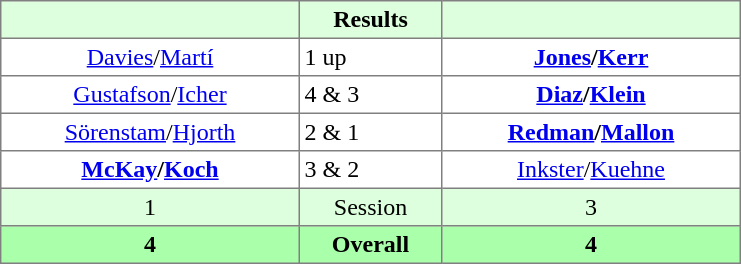<table border="1" cellpadding="3" style="border-collapse:collapse; text-align:center;">
<tr style="background:#dfd;">
<th style="width:12em;"></th>
<th style="width:5.5em;">Results</th>
<th style="width:12em;"></th>
</tr>
<tr>
<td><a href='#'>Davies</a>/<a href='#'>Martí</a></td>
<td align=left> 1 up</td>
<td><strong><a href='#'>Jones</a>/<a href='#'>Kerr</a></strong></td>
</tr>
<tr>
<td><a href='#'>Gustafson</a>/<a href='#'>Icher</a></td>
<td align=left> 4 & 3</td>
<td><strong><a href='#'>Diaz</a>/<a href='#'>Klein</a></strong></td>
</tr>
<tr>
<td><a href='#'>Sörenstam</a>/<a href='#'>Hjorth</a></td>
<td align=left> 2 & 1</td>
<td><strong><a href='#'>Redman</a>/<a href='#'>Mallon</a></strong></td>
</tr>
<tr>
<td><strong><a href='#'>McKay</a>/<a href='#'>Koch</a></strong></td>
<td align=left> 3 & 2</td>
<td><a href='#'>Inkster</a>/<a href='#'>Kuehne</a></td>
</tr>
<tr style="background:#dfd;">
<td>1</td>
<td>Session</td>
<td>3</td>
</tr>
<tr style="background:#afa;">
<th>4</th>
<th>Overall</th>
<th>4</th>
</tr>
</table>
